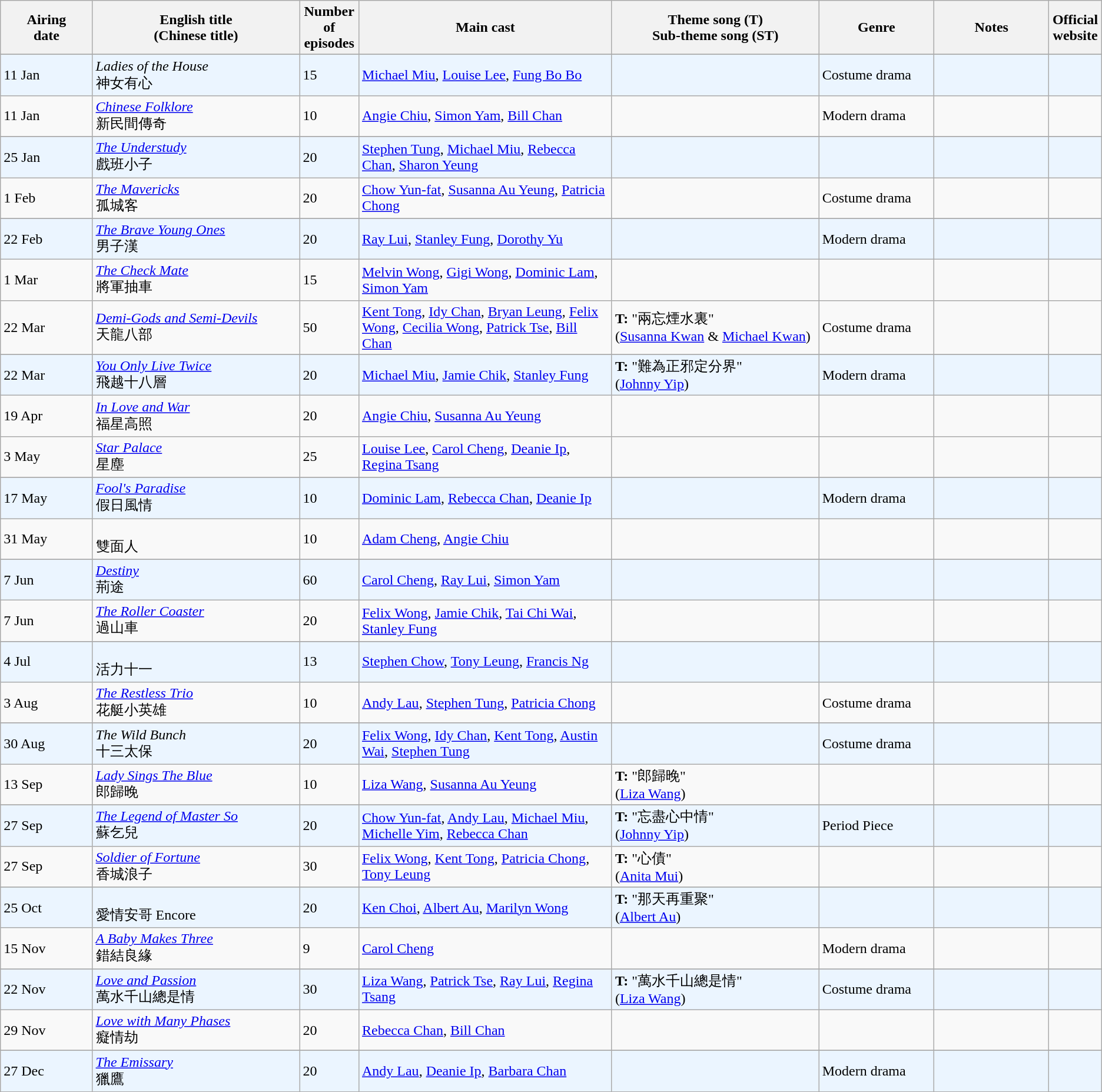<table class="wikitable">
<tr>
<th align=center width=8% bgcolor="silver">Airing<br>date</th>
<th align=center width=18% bgcolor="silver">English title <br> (Chinese title)</th>
<th align=center width=5% bgcolor="silver">Number of episodes</th>
<th align=center width=22% bgcolor="silver">Main cast</th>
<th align=center width=18% bgcolor="silver">Theme song (T) <br>Sub-theme song (ST)</th>
<th align=center width=10% bgcolor="silver">Genre</th>
<th align=center width=10% bgcolor="silver">Notes</th>
<th align=center width=1% bgcolor="silver">Official website</th>
</tr>
<tr>
</tr>
<tr ---- bgcolor="#ebf5ff">
<td>11 Jan</td>
<td><em>Ladies of the House</em> <br> 神女有心</td>
<td>15</td>
<td><a href='#'>Michael Miu</a>, <a href='#'>Louise Lee</a>, <a href='#'>Fung Bo Bo</a></td>
<td></td>
<td>Costume drama</td>
<td></td>
<td></td>
</tr>
<tr>
<td>11 Jan</td>
<td><em><a href='#'>Chinese Folklore</a></em><br> 新民間傳奇</td>
<td>10</td>
<td><a href='#'>Angie Chiu</a>, <a href='#'>Simon Yam</a>, <a href='#'>Bill Chan</a></td>
<td></td>
<td>Modern drama</td>
<td></td>
<td></td>
</tr>
<tr>
</tr>
<tr ---- bgcolor="#ebf5ff">
<td>25 Jan</td>
<td><em><a href='#'>The Understudy</a></em> <br> 戲班小子</td>
<td>20</td>
<td><a href='#'>Stephen Tung</a>, <a href='#'>Michael Miu</a>, <a href='#'>Rebecca Chan</a>, <a href='#'>Sharon Yeung</a></td>
<td></td>
<td></td>
<td></td>
<td></td>
</tr>
<tr>
<td>1 Feb</td>
<td><em><a href='#'>The Mavericks</a></em> <br> 孤城客</td>
<td>20</td>
<td><a href='#'>Chow Yun-fat</a>, <a href='#'>Susanna Au Yeung</a>, <a href='#'>Patricia Chong</a></td>
<td></td>
<td>Costume drama</td>
<td></td>
<td></td>
</tr>
<tr>
</tr>
<tr ---- bgcolor="#ebf5ff">
<td>22 Feb</td>
<td><em><a href='#'>The Brave Young Ones</a></em> <br> 男子漢</td>
<td>20</td>
<td><a href='#'>Ray Lui</a>, <a href='#'>Stanley Fung</a>, <a href='#'>Dorothy Yu</a></td>
<td></td>
<td>Modern drama</td>
<td></td>
<td></td>
</tr>
<tr>
<td>1 Mar</td>
<td><em><a href='#'>The Check Mate</a></em> <br> 將軍抽車</td>
<td>15</td>
<td><a href='#'>Melvin Wong</a>, <a href='#'>Gigi Wong</a>, <a href='#'>Dominic Lam</a>, <a href='#'>Simon Yam</a></td>
<td></td>
<td></td>
<td></td>
<td></td>
</tr>
<tr>
<td>22 Mar</td>
<td><em><a href='#'>Demi-Gods and Semi-Devils</a></em> <br> 天龍八部</td>
<td>50</td>
<td><a href='#'>Kent Tong</a>, <a href='#'>Idy Chan</a>, <a href='#'>Bryan Leung</a>, <a href='#'>Felix Wong</a>, <a href='#'>Cecilia Wong</a>, <a href='#'>Patrick Tse</a>, <a href='#'>Bill Chan</a></td>
<td><strong>T:</strong> "兩忘煙水裏" <br> (<a href='#'>Susanna Kwan</a> & <a href='#'>Michael Kwan</a>)</td>
<td>Costume drama</td>
<td></td>
<td></td>
</tr>
<tr>
</tr>
<tr ---- bgcolor="#ebf5ff">
<td>22 Mar</td>
<td><em><a href='#'>You Only Live Twice</a></em> <br> 飛越十八層</td>
<td>20</td>
<td><a href='#'>Michael Miu</a>, <a href='#'>Jamie Chik</a>, <a href='#'>Stanley Fung</a></td>
<td><strong>T:</strong> "難為正邪定分界" <br> (<a href='#'>Johnny Yip</a>)</td>
<td>Modern drama</td>
<td></td>
<td></td>
</tr>
<tr>
<td>19 Apr</td>
<td><em><a href='#'>In Love and War</a></em> <br> 福星高照</td>
<td>20</td>
<td><a href='#'>Angie Chiu</a>, <a href='#'>Susanna Au Yeung</a></td>
<td></td>
<td></td>
<td></td>
<td></td>
</tr>
<tr>
<td>3 May</td>
<td><em><a href='#'>Star Palace</a></em> <br> 星塵</td>
<td>25</td>
<td><a href='#'>Louise Lee</a>, <a href='#'>Carol Cheng</a>, <a href='#'>Deanie Ip</a>, <a href='#'>Regina Tsang</a></td>
<td></td>
<td></td>
<td></td>
<td></td>
</tr>
<tr>
</tr>
<tr ---- bgcolor="#ebf5ff">
<td>17 May</td>
<td><em><a href='#'>Fool's Paradise</a></em> <br> 假日風情</td>
<td>10</td>
<td><a href='#'>Dominic Lam</a>, <a href='#'>Rebecca Chan</a>, <a href='#'>Deanie Ip</a></td>
<td></td>
<td>Modern drama</td>
<td></td>
<td></td>
</tr>
<tr>
<td>31 May</td>
<td><br> 雙面人</td>
<td>10</td>
<td><a href='#'>Adam Cheng</a>, <a href='#'>Angie Chiu</a></td>
<td></td>
<td></td>
<td></td>
<td></td>
</tr>
<tr>
</tr>
<tr ---- bgcolor="#ebf5ff">
<td>7 Jun</td>
<td><em><a href='#'>Destiny</a></em> <br> 荊途</td>
<td>60</td>
<td><a href='#'>Carol Cheng</a>, <a href='#'>Ray Lui</a>, <a href='#'>Simon Yam</a></td>
<td></td>
<td></td>
<td></td>
<td></td>
</tr>
<tr>
<td>7 Jun</td>
<td><em><a href='#'>The Roller Coaster</a></em> <br> 過山車</td>
<td>20</td>
<td><a href='#'>Felix Wong</a>, <a href='#'>Jamie Chik</a>, <a href='#'>Tai Chi Wai</a>, <a href='#'>Stanley Fung</a></td>
<td></td>
<td></td>
<td></td>
<td></td>
</tr>
<tr>
</tr>
<tr ---- bgcolor="#ebf5ff">
<td>4 Jul</td>
<td><br> 活力十一</td>
<td>13</td>
<td><a href='#'>Stephen Chow</a>, <a href='#'>Tony Leung</a>, <a href='#'>Francis Ng</a></td>
<td></td>
<td></td>
<td></td>
<td></td>
</tr>
<tr>
<td>3 Aug</td>
<td><em><a href='#'>The Restless Trio</a></em> <br> 花艇小英雄</td>
<td>10</td>
<td><a href='#'>Andy Lau</a>, <a href='#'>Stephen Tung</a>, <a href='#'>Patricia Chong</a></td>
<td></td>
<td>Costume drama</td>
<td></td>
<td></td>
</tr>
<tr>
</tr>
<tr ---- bgcolor="#ebf5ff">
<td>30 Aug</td>
<td><em>The Wild Bunch</em> <br> 十三太保</td>
<td>20</td>
<td><a href='#'>Felix Wong</a>, <a href='#'>Idy Chan</a>, <a href='#'>Kent Tong</a>, <a href='#'>Austin Wai</a>, <a href='#'>Stephen Tung</a></td>
<td></td>
<td>Costume drama</td>
<td></td>
<td></td>
</tr>
<tr>
<td>13 Sep</td>
<td><em><a href='#'>Lady Sings The Blue</a></em> <br> 郎歸晚</td>
<td>10</td>
<td><a href='#'>Liza Wang</a>, <a href='#'>Susanna Au Yeung</a></td>
<td><strong>T:</strong> "郎歸晚" <br> (<a href='#'>Liza Wang</a>)</td>
<td></td>
<td></td>
<td></td>
</tr>
<tr>
</tr>
<tr ---- bgcolor="#ebf5ff">
<td>27 Sep</td>
<td><em><a href='#'>The Legend of Master So</a></em> <br> 蘇乞兒</td>
<td>20</td>
<td><a href='#'>Chow Yun-fat</a>, <a href='#'>Andy Lau</a>, <a href='#'>Michael Miu</a>, <a href='#'>Michelle Yim</a>, <a href='#'>Rebecca Chan</a></td>
<td><strong>T:</strong> "忘盡心中情" <br> (<a href='#'>Johnny Yip</a>)</td>
<td>Period Piece</td>
<td></td>
<td></td>
</tr>
<tr>
<td>27 Sep</td>
<td><em><a href='#'>Soldier of Fortune</a></em> <br> 香城浪子</td>
<td>30</td>
<td><a href='#'>Felix Wong</a>, <a href='#'>Kent Tong</a>, <a href='#'>Patricia Chong</a>, <a href='#'>Tony Leung</a></td>
<td><strong>T:</strong> "心債" <br> (<a href='#'>Anita Mui</a>)</td>
<td></td>
<td></td>
<td></td>
</tr>
<tr>
</tr>
<tr ---- bgcolor="#ebf5ff">
<td>25 Oct</td>
<td><br> 愛情安哥 Encore</td>
<td>20</td>
<td><a href='#'>Ken Choi</a>, <a href='#'>Albert Au</a>, <a href='#'>Marilyn Wong</a></td>
<td><strong>T:</strong> "那天再重聚" <br> (<a href='#'>Albert Au</a>)</td>
<td></td>
<td></td>
<td></td>
</tr>
<tr>
<td>15 Nov</td>
<td><em><a href='#'>A Baby Makes Three</a></em> <br> 錯結良緣</td>
<td>9</td>
<td><a href='#'>Carol Cheng</a></td>
<td></td>
<td>Modern drama</td>
<td></td>
<td></td>
</tr>
<tr>
</tr>
<tr ---- bgcolor="#ebf5ff">
<td>22 Nov</td>
<td><em><a href='#'>Love and Passion</a></em> <br> 萬水千山總是情</td>
<td>30</td>
<td><a href='#'>Liza Wang</a>, <a href='#'>Patrick Tse</a>, <a href='#'>Ray Lui</a>, <a href='#'>Regina Tsang</a></td>
<td><strong>T:</strong> "萬水千山總是情" <br> (<a href='#'>Liza Wang</a>)</td>
<td>Costume drama</td>
<td></td>
<td></td>
</tr>
<tr>
<td>29 Nov</td>
<td><em><a href='#'>Love with Many Phases</a></em> <br> 癡情劫</td>
<td>20</td>
<td><a href='#'>Rebecca Chan</a>, <a href='#'>Bill Chan</a></td>
<td></td>
<td></td>
<td></td>
<td></td>
</tr>
<tr>
</tr>
<tr ---- bgcolor="#ebf5ff">
<td>27 Dec</td>
<td><em><a href='#'>The Emissary</a></em> <br> 獵鷹</td>
<td>20</td>
<td><a href='#'>Andy Lau</a>, <a href='#'>Deanie Ip</a>, <a href='#'>Barbara Chan</a></td>
<td></td>
<td>Modern drama</td>
<td></td>
<td></td>
</tr>
</table>
